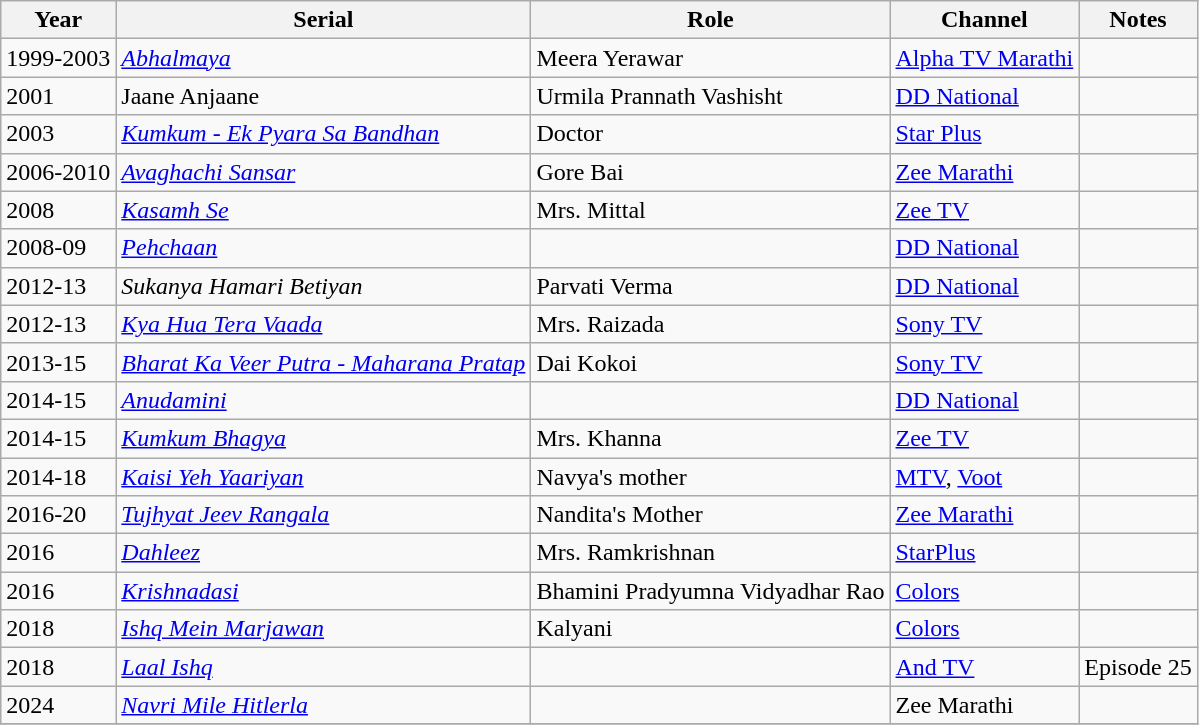<table class="wikitable sortable">
<tr>
<th>Year</th>
<th>Serial</th>
<th>Role</th>
<th>Channel</th>
<th>Notes</th>
</tr>
<tr>
<td>1999-2003</td>
<td><em><a href='#'>Abhalmaya</a></em></td>
<td>Meera Yerawar</td>
<td><a href='#'>Alpha TV Marathi</a></td>
<td></td>
</tr>
<tr>
<td>2001</td>
<td>Jaane Anjaane</td>
<td>Urmila Prannath Vashisht</td>
<td><a href='#'>DD National</a></td>
<td></td>
</tr>
<tr>
<td>2003</td>
<td><em><a href='#'>Kumkum - Ek Pyara Sa Bandhan</a></em></td>
<td>Doctor</td>
<td><a href='#'>Star Plus</a></td>
<td></td>
</tr>
<tr>
<td>2006-2010</td>
<td><em><a href='#'>Avaghachi Sansar</a></em></td>
<td>Gore Bai</td>
<td><a href='#'>Zee Marathi</a></td>
<td></td>
</tr>
<tr>
<td>2008</td>
<td><em><a href='#'>Kasamh Se</a></em></td>
<td>Mrs. Mittal</td>
<td><a href='#'>Zee TV</a></td>
<td></td>
</tr>
<tr>
<td>2008-09</td>
<td><em><a href='#'>Pehchaan</a></em></td>
<td></td>
<td><a href='#'>DD National</a></td>
<td></td>
</tr>
<tr>
<td>2012-13</td>
<td><em>Sukanya Hamari Betiyan</em></td>
<td>Parvati Verma</td>
<td><a href='#'>DD National</a></td>
<td></td>
</tr>
<tr>
<td>2012-13</td>
<td><em><a href='#'>Kya Hua Tera Vaada</a></em></td>
<td>Mrs. Raizada</td>
<td><a href='#'>Sony TV</a></td>
<td></td>
</tr>
<tr>
<td>2013-15</td>
<td><em><a href='#'>Bharat Ka Veer Putra - Maharana Pratap</a></em></td>
<td>Dai Kokoi</td>
<td><a href='#'>Sony TV</a></td>
<td></td>
</tr>
<tr>
<td>2014-15</td>
<td><em><a href='#'>Anudamini</a></em></td>
<td></td>
<td><a href='#'>DD National</a></td>
<td></td>
</tr>
<tr>
<td>2014-15</td>
<td><em><a href='#'>Kumkum Bhagya</a></em></td>
<td>Mrs. Khanna</td>
<td><a href='#'>Zee TV</a></td>
<td></td>
</tr>
<tr>
<td>2014-18</td>
<td><em><a href='#'>Kaisi Yeh Yaariyan</a></em></td>
<td>Navya's mother</td>
<td><a href='#'>MTV</a>, <a href='#'>Voot</a></td>
<td></td>
</tr>
<tr>
<td>2016-20</td>
<td><em><a href='#'>Tujhyat Jeev Rangala</a></em></td>
<td>Nandita's Mother</td>
<td><a href='#'>Zee Marathi</a></td>
<td></td>
</tr>
<tr>
<td>2016</td>
<td><em><a href='#'>Dahleez</a></em></td>
<td>Mrs. Ramkrishnan</td>
<td><a href='#'>StarPlus</a></td>
<td></td>
</tr>
<tr>
<td>2016</td>
<td><em><a href='#'>Krishnadasi</a></em></td>
<td>Bhamini Pradyumna Vidyadhar Rao</td>
<td><a href='#'>Colors</a></td>
<td></td>
</tr>
<tr>
<td>2018</td>
<td><em><a href='#'>Ishq Mein Marjawan</a></em></td>
<td>Kalyani</td>
<td><a href='#'>Colors</a></td>
<td></td>
</tr>
<tr>
<td>2018</td>
<td><em><a href='#'>Laal Ishq</a></em></td>
<td></td>
<td><a href='#'>And TV</a></td>
<td>Episode 25</td>
</tr>
<tr>
<td>2024</td>
<td><em><a href='#'>Navri Mile Hitlerla</a></em></td>
<td></td>
<td>Zee Marathi</td>
<td></td>
</tr>
<tr>
</tr>
</table>
